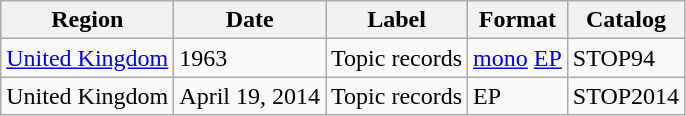<table class="wikitable">
<tr>
<th>Region</th>
<th>Date</th>
<th>Label</th>
<th>Format</th>
<th>Catalog</th>
</tr>
<tr>
<td><a href='#'>United Kingdom</a></td>
<td>1963</td>
<td>Topic records</td>
<td><a href='#'>mono</a> <a href='#'>EP</a></td>
<td>STOP94</td>
</tr>
<tr>
<td>United Kingdom</td>
<td>April 19, 2014</td>
<td>Topic records</td>
<td>EP</td>
<td>STOP2014</td>
</tr>
</table>
